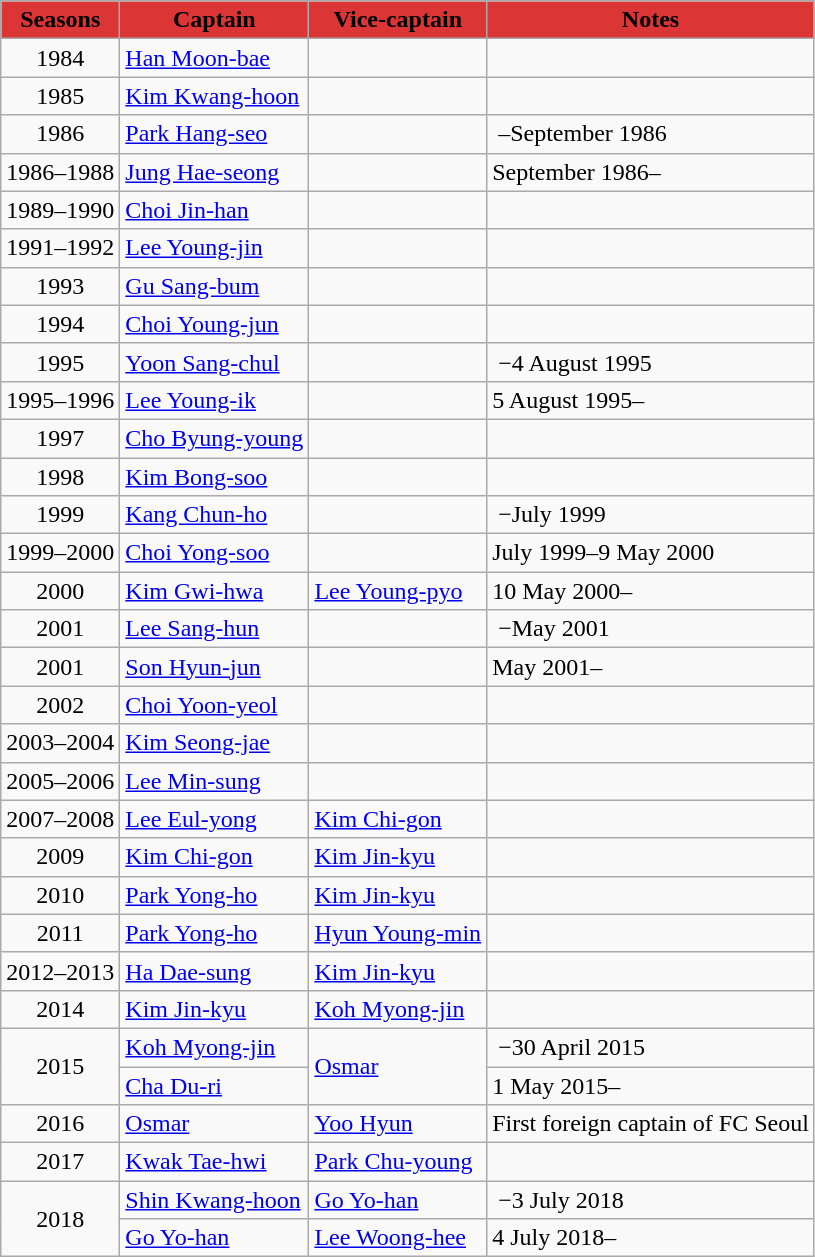<table class="wikitable">
<tr>
<th style="color:#000000; background:#DC3535;">Seasons</th>
<th style="color:#000000; background:#DC3535;">Captain</th>
<th style="color:#000000; background:#DC3535;">Vice-captain</th>
<th style="color:#000000; background:#DC3535;">Notes</th>
</tr>
<tr>
<td style="text-align: center;">1984</td>
<td> <a href='#'>Han Moon-bae</a></td>
<td></td>
<td></td>
</tr>
<tr>
<td style="text-align: center;">1985</td>
<td> <a href='#'>Kim Kwang-hoon</a></td>
<td></td>
<td></td>
</tr>
<tr>
<td style="text-align: center;">1986</td>
<td> <a href='#'>Park Hang-seo</a></td>
<td></td>
<td> –September 1986</td>
</tr>
<tr>
<td>1986–1988</td>
<td> <a href='#'>Jung Hae-seong</a></td>
<td></td>
<td>September 1986–</td>
</tr>
<tr>
<td>1989–1990</td>
<td> <a href='#'>Choi Jin-han</a></td>
<td></td>
<td></td>
</tr>
<tr>
<td>1991–1992</td>
<td> <a href='#'>Lee Young-jin</a></td>
<td></td>
<td></td>
</tr>
<tr>
<td style="text-align: center;">1993</td>
<td> <a href='#'>Gu Sang-bum</a></td>
<td></td>
<td></td>
</tr>
<tr>
<td style="text-align: center;">1994</td>
<td> <a href='#'>Choi Young-jun</a></td>
<td></td>
<td></td>
</tr>
<tr>
<td style="text-align: center;">1995</td>
<td> <a href='#'>Yoon Sang-chul</a></td>
<td></td>
<td> −4 August 1995</td>
</tr>
<tr>
<td>1995–1996</td>
<td> <a href='#'>Lee Young-ik</a></td>
<td></td>
<td>5 August 1995–</td>
</tr>
<tr>
<td style="text-align: center;">1997</td>
<td> <a href='#'>Cho Byung-young</a></td>
<td></td>
<td></td>
</tr>
<tr>
<td style="text-align: center;">1998</td>
<td> <a href='#'>Kim Bong-soo</a></td>
<td></td>
<td></td>
</tr>
<tr>
<td style="text-align: center;">1999</td>
<td> <a href='#'>Kang Chun-ho</a></td>
<td></td>
<td> −July 1999</td>
</tr>
<tr>
<td>1999–2000</td>
<td> <a href='#'>Choi Yong-soo</a></td>
<td></td>
<td>July 1999–9 May 2000</td>
</tr>
<tr>
<td style="text-align: center;">2000</td>
<td> <a href='#'>Kim Gwi-hwa</a></td>
<td> <a href='#'>Lee Young-pyo</a></td>
<td>10 May 2000–</td>
</tr>
<tr>
<td style="text-align: center;">2001</td>
<td> <a href='#'>Lee Sang-hun</a></td>
<td></td>
<td> −May 2001</td>
</tr>
<tr>
<td style="text-align: center;">2001</td>
<td> <a href='#'>Son Hyun-jun</a></td>
<td></td>
<td>May 2001–</td>
</tr>
<tr>
<td style="text-align: center;">2002</td>
<td> <a href='#'>Choi Yoon-yeol</a></td>
<td></td>
<td></td>
</tr>
<tr>
<td>2003–2004</td>
<td> <a href='#'>Kim Seong-jae</a></td>
<td></td>
<td></td>
</tr>
<tr>
<td>2005–2006</td>
<td> <a href='#'>Lee Min-sung</a></td>
<td></td>
<td></td>
</tr>
<tr>
<td>2007–2008</td>
<td> <a href='#'>Lee Eul-yong</a></td>
<td> <a href='#'>Kim Chi-gon</a></td>
<td></td>
</tr>
<tr>
<td style="text-align: center;">2009</td>
<td> <a href='#'>Kim Chi-gon</a></td>
<td> <a href='#'>Kim Jin-kyu</a></td>
<td></td>
</tr>
<tr>
<td style="text-align: center;">2010</td>
<td> <a href='#'>Park Yong-ho</a></td>
<td> <a href='#'>Kim Jin-kyu</a></td>
<td></td>
</tr>
<tr>
<td style="text-align: center;">2011</td>
<td> <a href='#'>Park Yong-ho</a></td>
<td> <a href='#'>Hyun Young-min</a></td>
<td></td>
</tr>
<tr>
<td>2012–2013</td>
<td> <a href='#'>Ha Dae-sung</a></td>
<td> <a href='#'>Kim Jin-kyu</a></td>
<td></td>
</tr>
<tr>
<td style="text-align: center;">2014</td>
<td> <a href='#'>Kim Jin-kyu</a></td>
<td> <a href='#'>Koh Myong-jin</a></td>
<td></td>
</tr>
<tr>
<td rowspan="2" style="text-align: center;">2015</td>
<td> <a href='#'>Koh Myong-jin</a></td>
<td rowspan="2"> <a href='#'>Osmar</a></td>
<td> −30 April 2015</td>
</tr>
<tr>
<td> <a href='#'>Cha Du-ri</a></td>
<td>1 May 2015–</td>
</tr>
<tr>
<td style="text-align: center;">2016</td>
<td> <a href='#'>Osmar</a></td>
<td> <a href='#'>Yoo Hyun</a></td>
<td>First foreign captain of FC Seoul</td>
</tr>
<tr>
<td style="text-align: center;">2017</td>
<td> <a href='#'>Kwak Tae-hwi</a></td>
<td> <a href='#'>Park Chu-young</a></td>
<td></td>
</tr>
<tr>
<td rowspan="2" style="text-align: center;">2018</td>
<td> <a href='#'>Shin Kwang-hoon</a></td>
<td> <a href='#'>Go Yo-han</a></td>
<td> −3 July 2018</td>
</tr>
<tr>
<td> <a href='#'>Go Yo-han</a></td>
<td> <a href='#'>Lee Woong-hee</a></td>
<td>4 July 2018–</td>
</tr>
</table>
